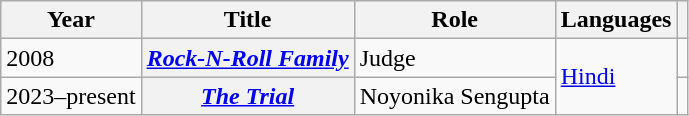<table class="wikitable plainrowheaders">
<tr>
<th scope="col">Year</th>
<th scope="col">Title</th>
<th scope="col" class="unsortable">Role</th>
<th scope="col">Languages</th>
<th scope="col" class="unsortable"></th>
</tr>
<tr>
<td>2008</td>
<th scope="row"><em><a href='#'>Rock-N-Roll Family</a></em></th>
<td>Judge</td>
<td rowspan="2"><a href='#'>Hindi</a></td>
<td style="text-align:center;"></td>
</tr>
<tr>
<td>2023–present</td>
<th scope="row" align="left"><em><a href='#'>The Trial</a></em></th>
<td>Noyonika Sengupta</td>
<td></td>
</tr>
</table>
